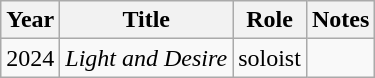<table class="wikitable sortable">
<tr>
<th>Year</th>
<th>Title</th>
<th>Role</th>
<th class="unsortable">Notes</th>
</tr>
<tr>
<td>2024</td>
<td><em>Light and Desire</em></td>
<td>soloist</td>
<td></td>
</tr>
</table>
